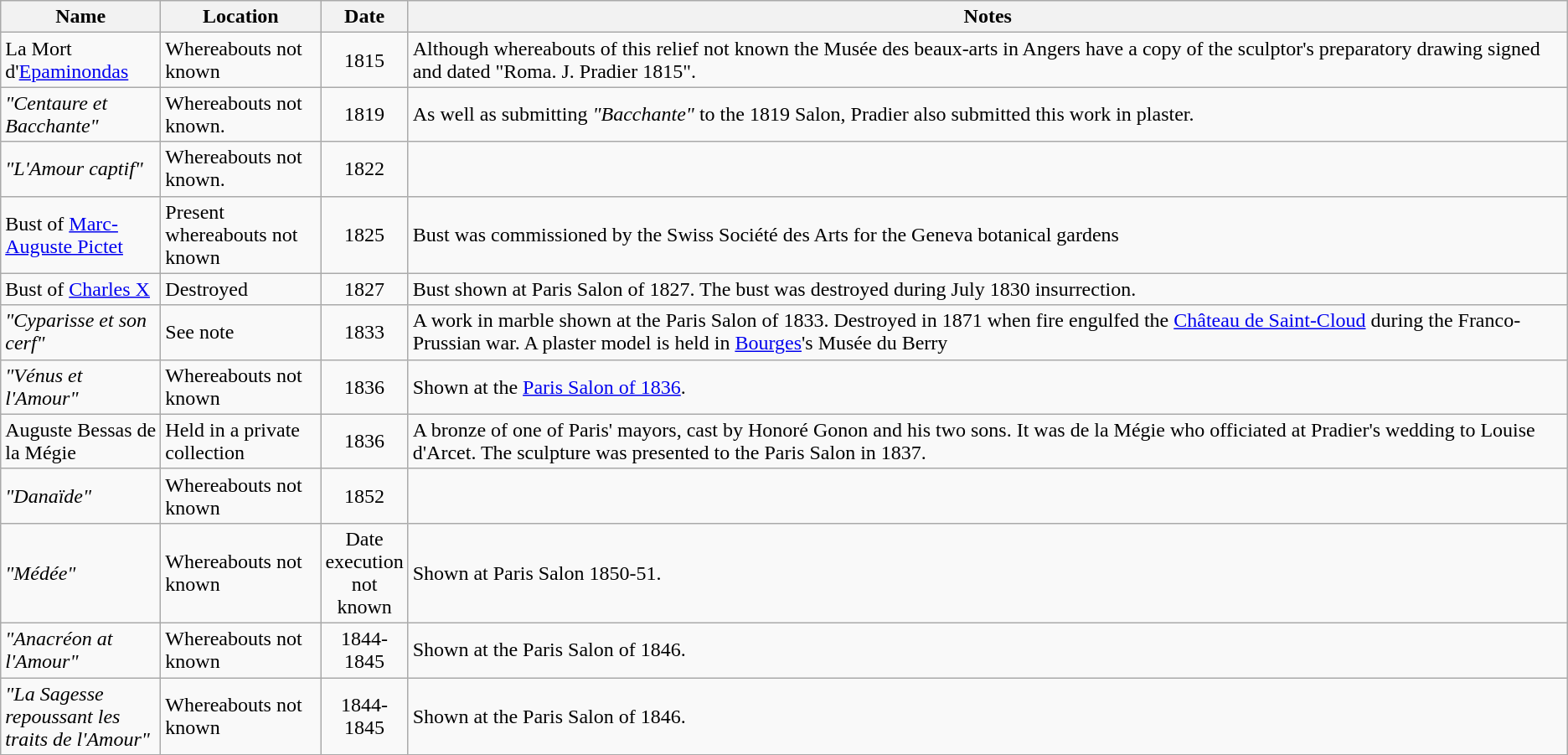<table class="wikitable sortable plainrowheaders">
<tr>
<th style="width:120px">Name</th>
<th style="width:120px">Location</th>
<th style="width:50px">Date</th>
<th class="unsortable">Notes</th>
</tr>
<tr>
<td>La Mort d'<a href='#'>Epaminondas</a></td>
<td>Whereabouts not known</td>
<td align="center">1815</td>
<td>Although whereabouts of this relief not known the Musée des beaux-arts in Angers have a copy of the sculptor's preparatory drawing signed and dated "Roma. J. Pradier 1815".</td>
</tr>
<tr>
<td><em>"Centaure et Bacchante"</em></td>
<td>Whereabouts not known.</td>
<td align="center">1819</td>
<td>As well as submitting <em>"Bacchante"</em> to the 1819 Salon, Pradier also submitted this work in plaster.</td>
</tr>
<tr>
<td><em>"L'Amour captif"</em></td>
<td>Whereabouts not known.</td>
<td align="center">1822</td>
<td></td>
</tr>
<tr>
<td>Bust of <a href='#'>Marc-Auguste Pictet</a></td>
<td>Present whereabouts not known</td>
<td align="center">1825</td>
<td>Bust was commissioned by the Swiss Société des Arts for the Geneva botanical gardens</td>
</tr>
<tr>
<td>Bust of <a href='#'>Charles X</a></td>
<td>Destroyed</td>
<td align="center">1827</td>
<td>Bust shown at Paris Salon of 1827. The bust was destroyed during July 1830 insurrection.</td>
</tr>
<tr>
<td><em>"Cyparisse et son cerf"</em></td>
<td>See note</td>
<td align="center">1833</td>
<td>A work in marble shown at the Paris Salon of 1833. Destroyed in 1871 when fire engulfed the <a href='#'>Château de Saint-Cloud</a> during the Franco-Prussian war. A plaster model is held in <a href='#'>Bourges</a>'s Musée du Berry</td>
</tr>
<tr>
<td><em>"Vénus et l'Amour"</em></td>
<td>Whereabouts not known</td>
<td align="center">1836</td>
<td>Shown at the <a href='#'>Paris Salon of 1836</a>.</td>
</tr>
<tr>
<td>Auguste Bessas de la Mégie</td>
<td>Held in a private collection</td>
<td align="center">1836</td>
<td>A bronze of one of Paris' mayors, cast by Honoré Gonon and his two sons. It was de la Mégie who officiated at Pradier's wedding to Louise d'Arcet. The sculpture was presented to the Paris Salon in 1837.</td>
</tr>
<tr>
<td><em>"Danaïde"</em></td>
<td>Whereabouts not known</td>
<td align="center">1852</td>
<td></td>
</tr>
<tr>
<td><em>"Médée"</em></td>
<td>Whereabouts not known</td>
<td align="center">Date execution not known</td>
<td>Shown at Paris Salon 1850-51.</td>
</tr>
<tr>
<td><em>"Anacréon at l'Amour"</em></td>
<td>Whereabouts not known</td>
<td align="center">1844-1845</td>
<td>Shown at the Paris Salon of 1846.</td>
</tr>
<tr>
<td><em>"La Sagesse repoussant les traits de l'Amour"</em></td>
<td>Whereabouts not known</td>
<td align="center">1844-1845</td>
<td>Shown at the Paris Salon of 1846.</td>
</tr>
<tr>
</tr>
</table>
